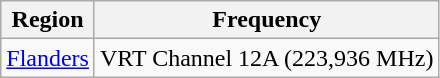<table class="wikitable">
<tr>
<th>Region</th>
<th>Frequency</th>
</tr>
<tr>
<td> <a href='#'>Flanders</a></td>
<td>VRT Channel 12A (223,936 MHz)</td>
</tr>
</table>
